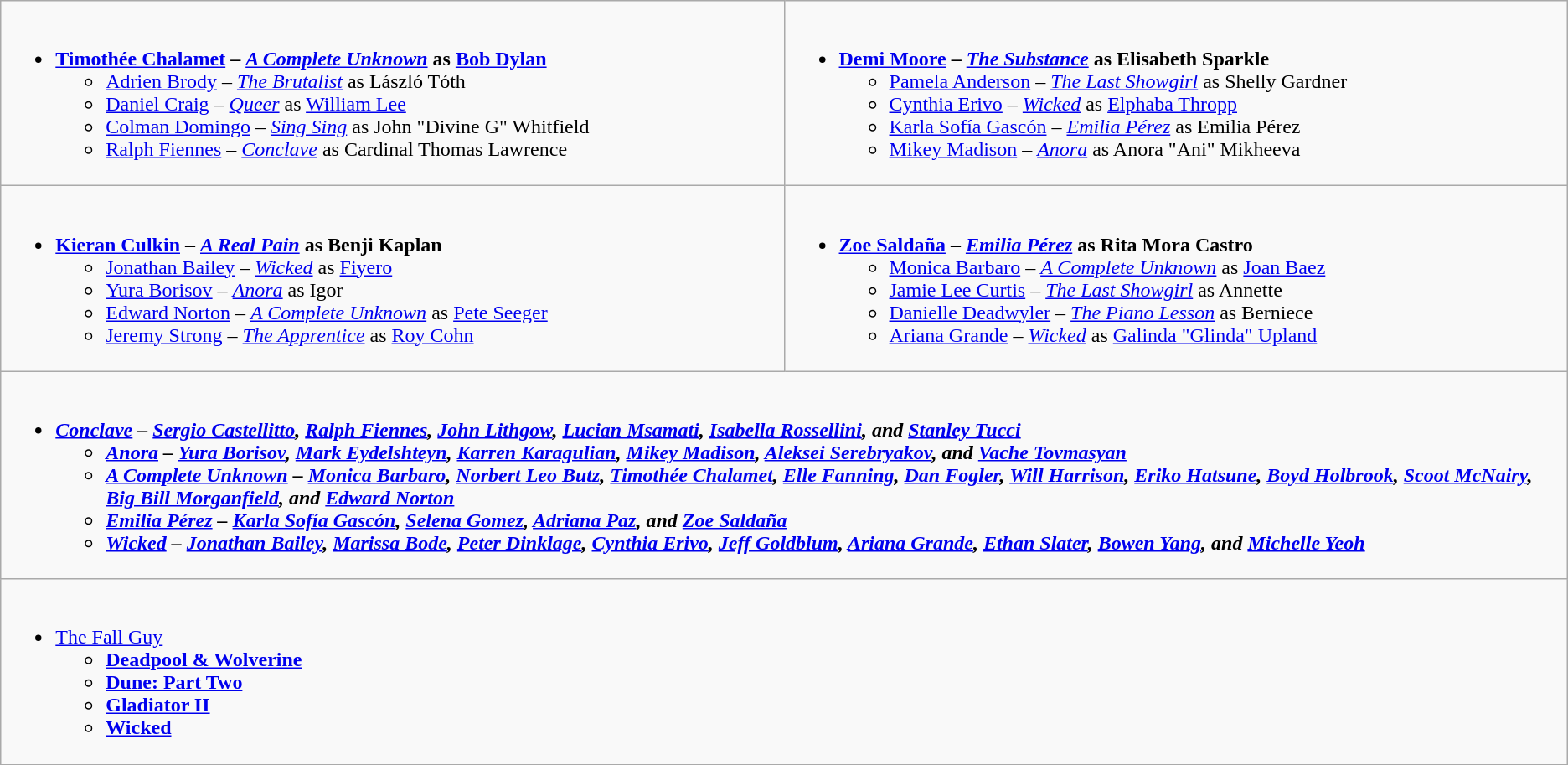<table class=wikitable style=font-size:100%>
<tr>
<td style="vertical-align:top;" width="50%"><br><ul><li><strong><a href='#'>Timothée Chalamet</a> – <em><a href='#'>A Complete Unknown</a></em> as <a href='#'>Bob Dylan</a></strong><ul><li><a href='#'>Adrien Brody</a> – <em><a href='#'>The Brutalist</a></em> as László Tóth </li><li><a href='#'>Daniel Craig</a> – <em><a href='#'>Queer</a></em> as <a href='#'>William Lee</a></li><li><a href='#'>Colman Domingo</a> – <em><a href='#'>Sing Sing</a></em> as John "Divine G" Whitfield</li><li><a href='#'>Ralph Fiennes</a> – <em><a href='#'>Conclave</a></em> as Cardinal Thomas Lawrence</li></ul></li></ul></td>
<td style="vertical-align:top;" width="50%"><br><ul><li><strong><a href='#'>Demi Moore</a> – <em><a href='#'>The Substance</a></em> as Elisabeth Sparkle</strong><ul><li><a href='#'>Pamela Anderson</a> – <em><a href='#'>The Last Showgirl</a></em> as Shelly Gardner</li><li><a href='#'>Cynthia Erivo</a> – <em><a href='#'>Wicked</a></em> as <a href='#'>Elphaba Thropp</a></li><li><a href='#'>Karla Sofía Gascón</a> – <em><a href='#'>Emilia Pérez</a></em> as Emilia Pérez</li><li><a href='#'>Mikey Madison</a> – <em><a href='#'>Anora</a></em> as Anora "Ani" Mikheeva</li></ul></li></ul></td>
</tr>
<tr>
<td style="vertical-align:top;" width="50%"><br><ul><li><strong><a href='#'>Kieran Culkin</a> – <em><a href='#'>A Real Pain</a></em> as Benji Kaplan</strong><ul><li><a href='#'>Jonathan Bailey</a> – <em><a href='#'>Wicked</a></em> as  <a href='#'>Fiyero</a></li><li><a href='#'>Yura Borisov</a> – <em><a href='#'>Anora</a></em> as Igor</li><li><a href='#'>Edward Norton</a> – <em><a href='#'>A Complete Unknown</a></em> as <a href='#'>Pete Seeger</a></li><li><a href='#'>Jeremy Strong</a> – <em><a href='#'>The Apprentice</a></em> as <a href='#'>Roy Cohn</a></li></ul></li></ul></td>
<td style="vertical-align:top;" width="50%"><br><ul><li><strong><a href='#'>Zoe Saldaña</a> – <em><a href='#'>Emilia Pérez</a></em> as Rita Mora Castro</strong><ul><li><a href='#'>Monica Barbaro</a> – <em><a href='#'>A Complete Unknown</a></em> as <a href='#'>Joan Baez</a></li><li><a href='#'>Jamie Lee Curtis</a> – <em><a href='#'>The Last Showgirl</a></em> as Annette</li><li><a href='#'>Danielle Deadwyler</a> – <em><a href='#'>The Piano Lesson</a></em> as Berniece</li><li><a href='#'>Ariana Grande</a> – <em><a href='#'>Wicked</a></em> as <a href='#'>Galinda "Glinda" Upland</a></li></ul></li></ul></td>
</tr>
<tr>
<td colspan="2" style="vertical-align:top;" width="50%"><br><ul><li><strong><em><a href='#'>Conclave</a><em> – <a href='#'>Sergio Castellitto</a>, <a href='#'>Ralph Fiennes</a>, <a href='#'>John Lithgow</a>, <a href='#'>Lucian Msamati</a>, <a href='#'>Isabella Rossellini</a>, and <a href='#'>Stanley Tucci</a><strong><ul><li></em><a href='#'>Anora</a><em> – <a href='#'>Yura Borisov</a>, <a href='#'>Mark Eydelshteyn</a>, <a href='#'>Karren Karagulian</a>, <a href='#'>Mikey Madison</a>, <a href='#'>Aleksei Serebryakov</a>, and <a href='#'>Vache Tovmasyan</a></li><li></em><a href='#'>A Complete Unknown</a><em> – <a href='#'>Monica Barbaro</a>, <a href='#'>Norbert Leo Butz</a>, <a href='#'>Timothée Chalamet</a>, <a href='#'>Elle Fanning</a>, <a href='#'>Dan Fogler</a>, <a href='#'>Will Harrison</a>, <a href='#'>Eriko Hatsune</a>, <a href='#'>Boyd Holbrook</a>, <a href='#'>Scoot McNairy</a>, <a href='#'>Big Bill Morganfield</a>, and <a href='#'>Edward Norton</a></li><li></em><a href='#'>Emilia Pérez</a><em> – <a href='#'>Karla Sofía Gascón</a>, <a href='#'>Selena Gomez</a>, <a href='#'>Adriana Paz</a>, and <a href='#'>Zoe Saldaña</a></li><li></em><a href='#'>Wicked</a><em> – <a href='#'>Jonathan Bailey</a>, <a href='#'>Marissa Bode</a>, <a href='#'>Peter Dinklage</a>, <a href='#'>Cynthia Erivo</a>, <a href='#'>Jeff Goldblum</a>, <a href='#'>Ariana Grande</a>, <a href='#'>Ethan Slater</a>, <a href='#'>Bowen Yang</a>, and <a href='#'>Michelle Yeoh</a></li></ul></li></ul></td>
</tr>
<tr>
<td style="vertical-align:top;" width="50%" colspan="2"><br><ul><li></em></strong><a href='#'>The Fall Guy</a><strong><em><ul><li></em><a href='#'>Deadpool & Wolverine</a><em></li><li></em><a href='#'>Dune: Part Two</a><em></li><li></em><a href='#'>Gladiator II</a><em></li><li></em><a href='#'>Wicked</a><em></li></ul></li></ul></td>
</tr>
</table>
